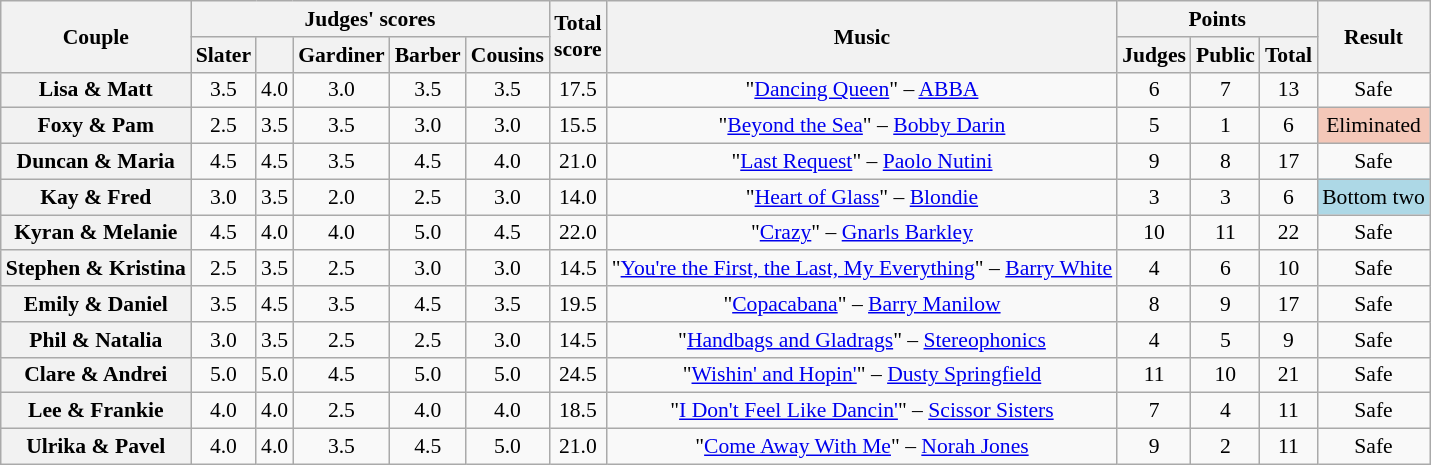<table class="wikitable sortable" style="text-align:center; font-size:90%">
<tr>
<th scope="col" rowspan=2>Couple</th>
<th scope="col" colspan=5 class="unsortable">Judges' scores</th>
<th scope="col" rowspan=2>Total<br>score</th>
<th scope="col" rowspan=2 class="unsortable">Music</th>
<th scope="col" colspan=3>Points</th>
<th scope="col" rowspan=2 class="unsortable">Result</th>
</tr>
<tr>
<th class="unsortable">Slater</th>
<th class="unsortable"></th>
<th class="unsortable">Gardiner</th>
<th class="unsortable">Barber</th>
<th class="unsortable">Cousins</th>
<th class="unsortable">Judges</th>
<th class="unsortable">Public</th>
<th>Total</th>
</tr>
<tr>
<th scope="row">Lisa & Matt</th>
<td>3.5</td>
<td>4.0</td>
<td>3.0</td>
<td>3.5</td>
<td>3.5</td>
<td>17.5</td>
<td>"<a href='#'>Dancing Queen</a>" – <a href='#'>ABBA</a></td>
<td>6</td>
<td>7</td>
<td>13</td>
<td>Safe</td>
</tr>
<tr>
<th scope="row">Foxy & Pam</th>
<td>2.5</td>
<td>3.5</td>
<td>3.5</td>
<td>3.0</td>
<td>3.0</td>
<td>15.5</td>
<td>"<a href='#'>Beyond the Sea</a>" – <a href='#'>Bobby Darin</a></td>
<td>5</td>
<td>1</td>
<td>6</td>
<td bgcolor="f4c7b8">Eliminated</td>
</tr>
<tr>
<th scope="row">Duncan & Maria</th>
<td>4.5</td>
<td>4.5</td>
<td>3.5</td>
<td>4.5</td>
<td>4.0</td>
<td>21.0</td>
<td>"<a href='#'>Last Request</a>" – <a href='#'>Paolo Nutini</a></td>
<td>9</td>
<td>8</td>
<td>17</td>
<td>Safe</td>
</tr>
<tr>
<th scope="row">Kay & Fred</th>
<td>3.0</td>
<td>3.5</td>
<td>2.0</td>
<td>2.5</td>
<td>3.0</td>
<td>14.0</td>
<td>"<a href='#'>Heart of Glass</a>" – <a href='#'>Blondie</a></td>
<td>3</td>
<td>3</td>
<td>6</td>
<td bgcolor=lightblue>Bottom two</td>
</tr>
<tr>
<th scope="row">Kyran & Melanie</th>
<td>4.5</td>
<td>4.0</td>
<td>4.0</td>
<td>5.0</td>
<td>4.5</td>
<td>22.0</td>
<td>"<a href='#'>Crazy</a>" – <a href='#'>Gnarls Barkley</a></td>
<td>10</td>
<td>11</td>
<td>22</td>
<td>Safe</td>
</tr>
<tr>
<th scope="row">Stephen & Kristina</th>
<td>2.5</td>
<td>3.5</td>
<td>2.5</td>
<td>3.0</td>
<td>3.0</td>
<td>14.5</td>
<td>"<a href='#'>You're the First, the Last, My Everything</a>" – <a href='#'>Barry White</a></td>
<td>4</td>
<td>6</td>
<td>10</td>
<td>Safe</td>
</tr>
<tr>
<th scope="row">Emily & Daniel</th>
<td>3.5</td>
<td>4.5</td>
<td>3.5</td>
<td>4.5</td>
<td>3.5</td>
<td>19.5</td>
<td>"<a href='#'>Copacabana</a>" – <a href='#'>Barry Manilow</a></td>
<td>8</td>
<td>9</td>
<td>17</td>
<td>Safe</td>
</tr>
<tr>
<th scope="row">Phil & Natalia</th>
<td>3.0</td>
<td>3.5</td>
<td>2.5</td>
<td>2.5</td>
<td>3.0</td>
<td>14.5</td>
<td>"<a href='#'>Handbags and Gladrags</a>" – <a href='#'>Stereophonics</a></td>
<td>4</td>
<td>5</td>
<td>9</td>
<td>Safe</td>
</tr>
<tr>
<th scope="row">Clare & Andrei</th>
<td>5.0</td>
<td>5.0</td>
<td>4.5</td>
<td>5.0</td>
<td>5.0</td>
<td>24.5</td>
<td>"<a href='#'>Wishin' and Hopin'</a>" – <a href='#'>Dusty Springfield</a></td>
<td>11</td>
<td>10</td>
<td>21</td>
<td>Safe</td>
</tr>
<tr>
<th scope="row">Lee & Frankie</th>
<td>4.0</td>
<td>4.0</td>
<td>2.5</td>
<td>4.0</td>
<td>4.0</td>
<td>18.5</td>
<td>"<a href='#'>I Don't Feel Like Dancin'</a>" – <a href='#'>Scissor Sisters</a></td>
<td>7</td>
<td>4</td>
<td>11</td>
<td>Safe</td>
</tr>
<tr>
<th scope="row">Ulrika & Pavel</th>
<td>4.0</td>
<td>4.0</td>
<td>3.5</td>
<td>4.5</td>
<td>5.0</td>
<td>21.0</td>
<td>"<a href='#'>Come Away With Me</a>" – <a href='#'>Norah Jones</a></td>
<td>9</td>
<td>2</td>
<td>11</td>
<td>Safe</td>
</tr>
</table>
